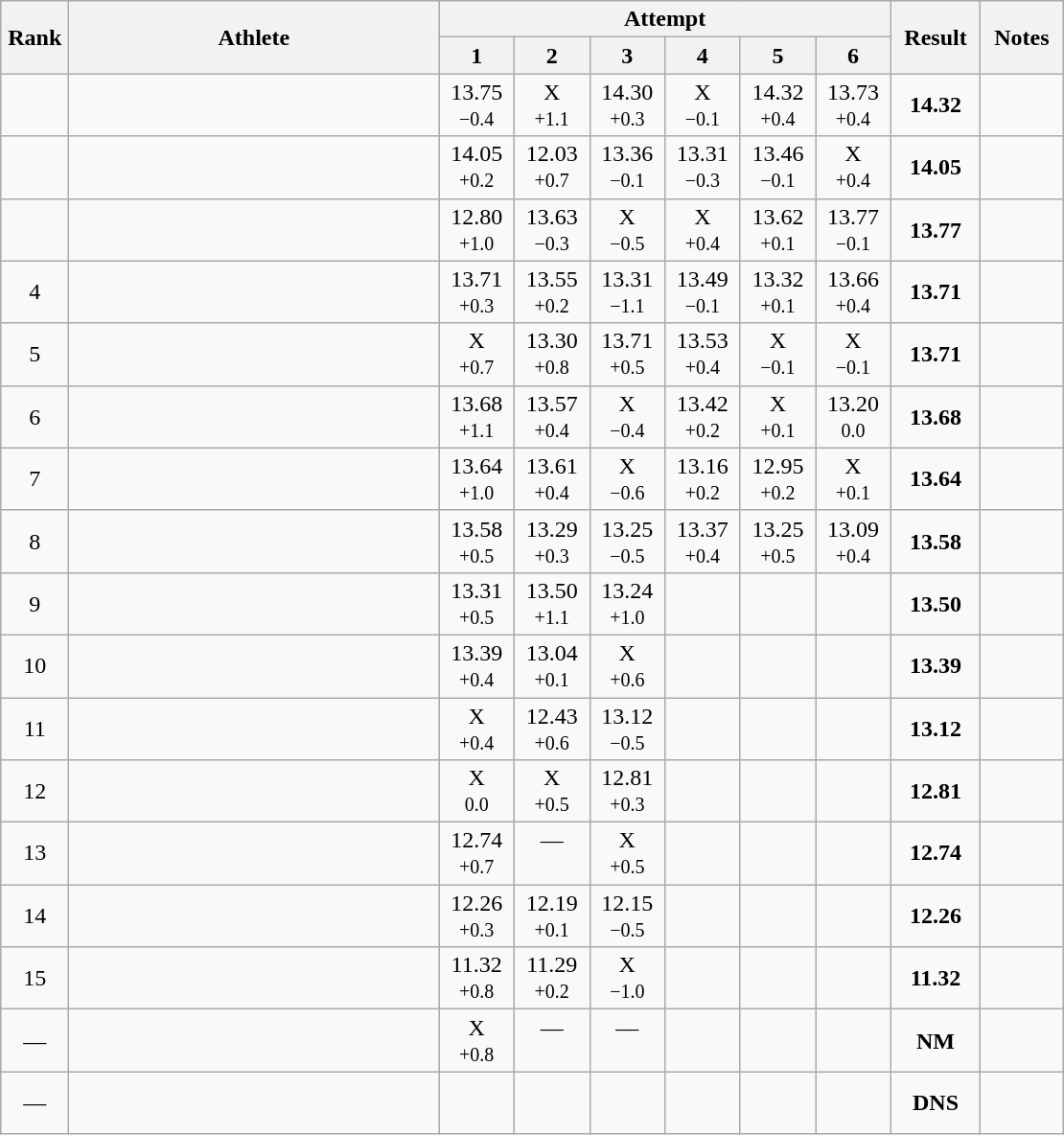<table class="wikitable" style="text-align:center">
<tr>
<th rowspan=2 width=40>Rank</th>
<th rowspan=2 width=250>Athlete</th>
<th colspan=6>Attempt</th>
<th rowspan=2 width=55>Result</th>
<th rowspan=2 width=50>Notes</th>
</tr>
<tr>
<th width=45>1</th>
<th width=45>2</th>
<th width=45>3</th>
<th width=45>4</th>
<th width=45>5</th>
<th width=45>6</th>
</tr>
<tr>
<td></td>
<td align=left></td>
<td>13.75<br><small>−0.4</small></td>
<td>X<br><small>+1.1</small></td>
<td>14.30<br><small>+0.3</small></td>
<td>X<br><small>−0.1</small></td>
<td>14.32<br><small>+0.4</small></td>
<td>13.73<br><small>+0.4</small></td>
<td><strong>14.32</strong></td>
<td></td>
</tr>
<tr>
<td></td>
<td align=left></td>
<td>14.05<br><small>+0.2</small></td>
<td>12.03<br><small>+0.7</small></td>
<td>13.36<br><small>−0.1</small></td>
<td>13.31<br><small>−0.3</small></td>
<td>13.46<br><small>−0.1</small></td>
<td>X<br><small>+0.4</small></td>
<td><strong>14.05</strong></td>
<td></td>
</tr>
<tr>
<td></td>
<td align=left></td>
<td>12.80<br><small>+1.0</small></td>
<td>13.63<br><small>−0.3</small></td>
<td>X<br><small>−0.5</small></td>
<td>X<br><small>+0.4</small></td>
<td>13.62<br><small>+0.1</small></td>
<td>13.77<br><small>−0.1</small></td>
<td><strong>13.77</strong></td>
<td></td>
</tr>
<tr>
<td>4</td>
<td align=left></td>
<td>13.71<br><small>+0.3</small></td>
<td>13.55<br><small>+0.2</small></td>
<td>13.31<br><small>−1.1</small></td>
<td>13.49<br><small>−0.1</small></td>
<td>13.32<br><small>+0.1</small></td>
<td>13.66<br><small>+0.4</small></td>
<td><strong>13.71</strong></td>
<td></td>
</tr>
<tr>
<td>5</td>
<td align=left></td>
<td>X<br><small>+0.7</small></td>
<td>13.30<br><small>+0.8</small></td>
<td>13.71<br><small>+0.5</small></td>
<td>13.53<br><small>+0.4</small></td>
<td>X<br><small>−0.1</small></td>
<td>X<br><small>−0.1</small></td>
<td><strong>13.71</strong></td>
<td></td>
</tr>
<tr>
<td>6</td>
<td align=left></td>
<td>13.68<br><small>+1.1</small></td>
<td>13.57<br><small>+0.4</small></td>
<td>X<br><small>−0.4</small></td>
<td>13.42<br><small>+0.2</small></td>
<td>X<br><small>+0.1</small></td>
<td>13.20<br><small>0.0</small></td>
<td><strong>13.68</strong></td>
<td></td>
</tr>
<tr>
<td>7</td>
<td align=left></td>
<td>13.64<br><small>+1.0</small></td>
<td>13.61<br><small>+0.4</small></td>
<td>X<br><small>−0.6</small></td>
<td>13.16<br><small>+0.2</small></td>
<td>12.95<br><small>+0.2</small></td>
<td>X<br><small>+0.1</small></td>
<td><strong>13.64</strong></td>
<td></td>
</tr>
<tr>
<td>8</td>
<td align=left></td>
<td>13.58<br><small>+0.5</small></td>
<td>13.29<br><small>+0.3</small></td>
<td>13.25<br><small>−0.5</small></td>
<td>13.37<br><small>+0.4</small></td>
<td>13.25<br><small>+0.5</small></td>
<td>13.09<br><small>+0.4</small></td>
<td><strong>13.58</strong></td>
<td></td>
</tr>
<tr>
<td>9</td>
<td align=left></td>
<td>13.31<br><small>+0.5</small></td>
<td>13.50<br><small>+1.1</small></td>
<td>13.24<br><small>+1.0</small></td>
<td></td>
<td></td>
<td></td>
<td><strong>13.50</strong></td>
<td></td>
</tr>
<tr>
<td>10</td>
<td align=left></td>
<td>13.39<br><small>+0.4</small></td>
<td>13.04<br><small>+0.1</small></td>
<td>X<br><small>+0.6</small></td>
<td></td>
<td></td>
<td></td>
<td><strong>13.39</strong></td>
<td></td>
</tr>
<tr>
<td>11</td>
<td align=left></td>
<td>X<br><small>+0.4</small></td>
<td>12.43<br><small>+0.6</small></td>
<td>13.12<br><small>−0.5</small></td>
<td></td>
<td></td>
<td></td>
<td><strong>13.12</strong></td>
<td></td>
</tr>
<tr>
<td>12</td>
<td align=left></td>
<td>X<br><small>0.0</small></td>
<td>X<br><small>+0.5</small></td>
<td>12.81<br><small>+0.3</small></td>
<td></td>
<td></td>
<td></td>
<td><strong>12.81</strong></td>
<td></td>
</tr>
<tr>
<td>13</td>
<td align=left></td>
<td>12.74<br><small>+0.7</small></td>
<td>—<br> </td>
<td>X<br><small>+0.5</small></td>
<td></td>
<td></td>
<td></td>
<td><strong>12.74</strong></td>
<td></td>
</tr>
<tr>
<td>14</td>
<td align=left></td>
<td>12.26<br><small>+0.3</small></td>
<td>12.19<br><small>+0.1</small></td>
<td>12.15<br><small>−0.5</small></td>
<td></td>
<td></td>
<td></td>
<td><strong>12.26</strong></td>
<td></td>
</tr>
<tr>
<td>15</td>
<td align=left></td>
<td>11.32<br><small>+0.8</small></td>
<td>11.29<br><small>+0.2</small></td>
<td>X<br><small>−1.0</small></td>
<td></td>
<td></td>
<td></td>
<td><strong>11.32</strong></td>
<td></td>
</tr>
<tr>
<td>—</td>
<td align=left></td>
<td>X<br><small>+0.8</small></td>
<td>—<br> </td>
<td>—<br> </td>
<td></td>
<td></td>
<td></td>
<td><strong>NM</strong></td>
<td></td>
</tr>
<tr>
<td>—</td>
<td align=left></td>
<td> <br> </td>
<td></td>
<td></td>
<td></td>
<td></td>
<td></td>
<td><strong>DNS</strong></td>
<td></td>
</tr>
</table>
